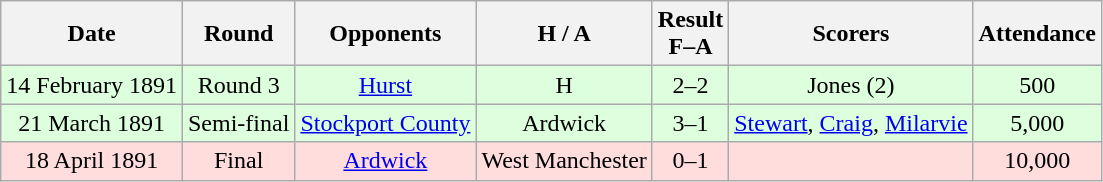<table class="wikitable" style="text-align:center">
<tr>
<th>Date</th>
<th>Round</th>
<th>Opponents</th>
<th>H / A</th>
<th>Result<br>F–A</th>
<th>Scorers</th>
<th>Attendance</th>
</tr>
<tr bgcolor="#ddffdd">
<td>14 February 1891</td>
<td>Round 3</td>
<td><a href='#'>Hurst</a></td>
<td>H</td>
<td>2–2</td>
<td>Jones (2)</td>
<td>500</td>
</tr>
<tr bgcolor="#ddffdd">
<td>21 March 1891</td>
<td>Semi-final</td>
<td><a href='#'>Stockport County</a></td>
<td>Ardwick</td>
<td>3–1</td>
<td><a href='#'>Stewart</a>, <a href='#'>Craig</a>, <a href='#'>Milarvie</a></td>
<td>5,000</td>
</tr>
<tr bgcolor="#ffdddd">
<td>18 April 1891</td>
<td>Final</td>
<td><a href='#'>Ardwick</a></td>
<td>West Manchester</td>
<td>0–1</td>
<td></td>
<td>10,000</td>
</tr>
</table>
